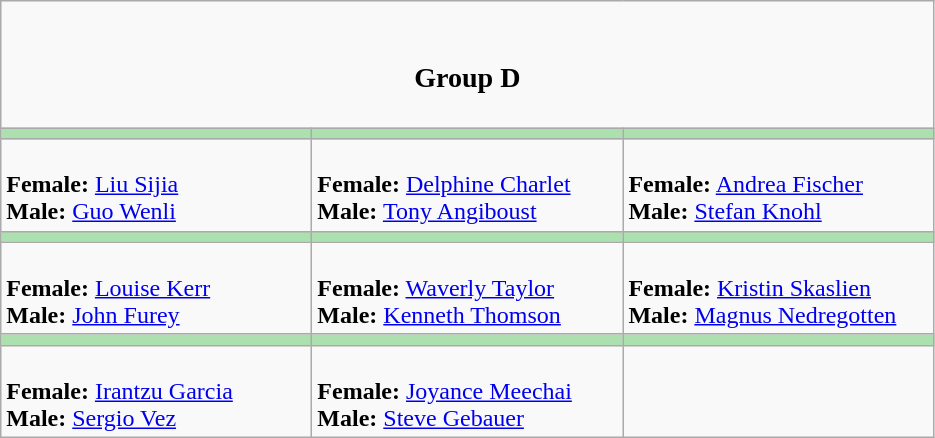<table class="wikitable">
<tr>
<td align=center colspan="3"><br><h3>Group D</h3></td>
</tr>
<tr>
<th style="background: #ACE1AF;" width=200></th>
<th style="background: #ACE1AF;" width=200></th>
<th style="background: #ACE1AF;" width=200></th>
</tr>
<tr>
<td><br><strong>Female:</strong> <a href='#'>Liu Sijia</a><br>
<strong>Male:</strong> <a href='#'>Guo Wenli</a></td>
<td><br><strong>Female:</strong> <a href='#'>Delphine Charlet</a><br>
<strong>Male:</strong> <a href='#'>Tony Angiboust</a></td>
<td><br><strong>Female:</strong> <a href='#'>Andrea Fischer</a><br>
<strong>Male:</strong> <a href='#'>Stefan Knohl</a></td>
</tr>
<tr>
<th style="background: #ACE1AF;" width=200></th>
<th style="background: #ACE1AF;" width=200></th>
<th style="background: #ACE1AF;" width=200></th>
</tr>
<tr>
<td><br><strong>Female:</strong> <a href='#'>Louise Kerr</a><br>
<strong>Male:</strong> <a href='#'>John Furey</a></td>
<td><br><strong>Female:</strong> <a href='#'>Waverly Taylor</a><br>
<strong>Male:</strong> <a href='#'>Kenneth Thomson</a></td>
<td><br><strong>Female:</strong> <a href='#'>Kristin Skaslien</a><br>
<strong>Male:</strong> <a href='#'>Magnus Nedregotten</a></td>
</tr>
<tr>
<th style="background: #ACE1AF;" width=200></th>
<th style="background: #ACE1AF;" width=200></th>
<th style="background: #ACE1AF;" width=200></th>
</tr>
<tr>
<td><br><strong>Female:</strong> <a href='#'>Irantzu Garcia</a><br>
<strong>Male:</strong> <a href='#'>Sergio Vez</a></td>
<td><br><strong>Female:</strong> <a href='#'>Joyance Meechai</a><br>
<strong>Male:</strong> <a href='#'>Steve Gebauer</a></td>
<td></td>
</tr>
</table>
